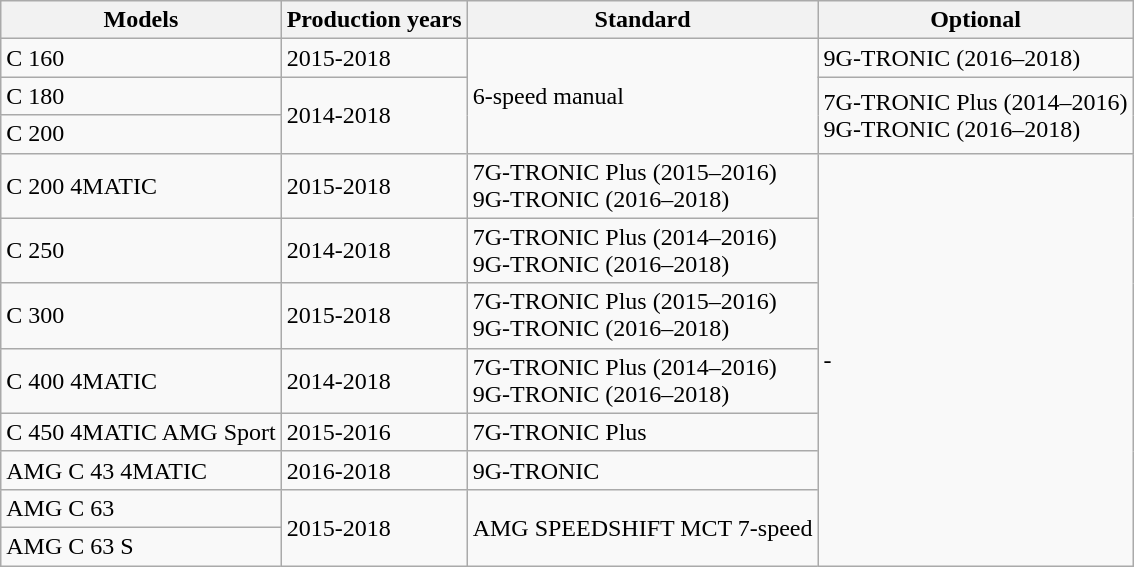<table class="wikitable">
<tr>
<th>Models</th>
<th>Production years</th>
<th>Standard</th>
<th>Optional</th>
</tr>
<tr>
<td>C 160</td>
<td>2015-2018</td>
<td rowspan="3">6-speed manual</td>
<td>9G-TRONIC (2016–2018)</td>
</tr>
<tr>
<td>C 180</td>
<td rowspan="2">2014-2018</td>
<td rowspan="2">7G-TRONIC Plus (2014–2016)<br>9G-TRONIC (2016–2018)</td>
</tr>
<tr>
<td>C 200</td>
</tr>
<tr>
<td>C 200 4MATIC</td>
<td>2015-2018</td>
<td>7G-TRONIC Plus (2015–2016)<br>9G-TRONIC (2016–2018)</td>
<td rowspan="8">-</td>
</tr>
<tr>
<td>C 250</td>
<td>2014-2018</td>
<td>7G-TRONIC Plus (2014–2016)<br>9G-TRONIC (2016–2018)</td>
</tr>
<tr>
<td>C 300</td>
<td>2015-2018</td>
<td>7G-TRONIC Plus (2015–2016)<br>9G-TRONIC (2016–2018)</td>
</tr>
<tr>
<td>C 400 4MATIC</td>
<td>2014-2018</td>
<td>7G-TRONIC Plus (2014–2016)<br>9G-TRONIC (2016–2018)</td>
</tr>
<tr>
<td>C 450 4MATIC AMG Sport</td>
<td>2015-2016</td>
<td>7G-TRONIC Plus</td>
</tr>
<tr>
<td>AMG C 43 4MATIC</td>
<td>2016-2018</td>
<td>9G-TRONIC</td>
</tr>
<tr>
<td>AMG C 63</td>
<td rowspan="2">2015-2018</td>
<td rowspan="2">AMG SPEEDSHIFT MCT 7-speed</td>
</tr>
<tr>
<td>AMG C 63 S</td>
</tr>
</table>
